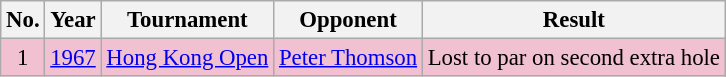<table class="wikitable" style="font-size:95%;">
<tr>
<th>No.</th>
<th>Year</th>
<th>Tournament</th>
<th>Opponent</th>
<th>Result</th>
</tr>
<tr style="background:#F2C1D1;">
<td align=center>1</td>
<td><a href='#'>1967</a></td>
<td><a href='#'>Hong Kong Open</a></td>
<td> <a href='#'>Peter Thomson</a></td>
<td>Lost to par on second extra hole</td>
</tr>
</table>
